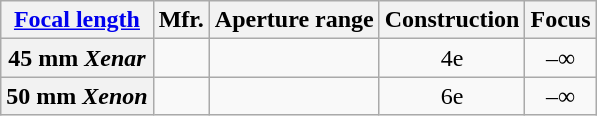<table class="wikitable sortable" style="font-size:100%;text-align:center;">
<tr>
<th><a href='#'>Focal length</a></th>
<th>Mfr.</th>
<th>Aperture range</th>
<th>Construction</th>
<th>Focus</th>
</tr>
<tr>
<th>45 mm <em>Xenar</em></th>
<td></td>
<td></td>
<td>4e</td>
<td>–∞</td>
</tr>
<tr>
<th>50 mm <em>Xenon</em></th>
<td></td>
<td></td>
<td>6e</td>
<td>–∞</td>
</tr>
</table>
